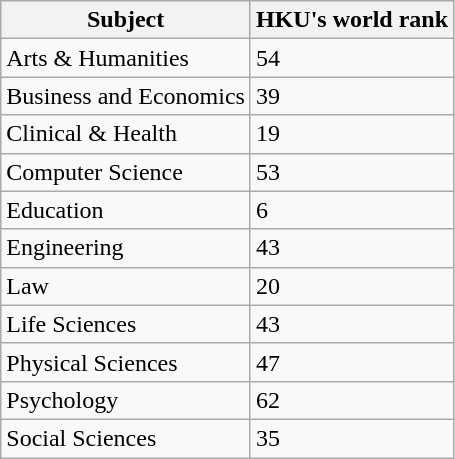<table class="wikitable sortable">
<tr>
<th>Subject</th>
<th>HKU's world rank</th>
</tr>
<tr>
<td>Arts & Humanities</td>
<td>54</td>
</tr>
<tr>
<td>Business and Economics</td>
<td>39</td>
</tr>
<tr>
<td>Clinical & Health</td>
<td>19</td>
</tr>
<tr>
<td>Computer Science</td>
<td>53</td>
</tr>
<tr>
<td>Education</td>
<td>6</td>
</tr>
<tr>
<td>Engineering</td>
<td>43</td>
</tr>
<tr>
<td>Law</td>
<td>20</td>
</tr>
<tr>
<td>Life Sciences</td>
<td>43</td>
</tr>
<tr>
<td>Physical Sciences</td>
<td>47</td>
</tr>
<tr>
<td>Psychology</td>
<td>62</td>
</tr>
<tr>
<td>Social Sciences</td>
<td>35</td>
</tr>
</table>
